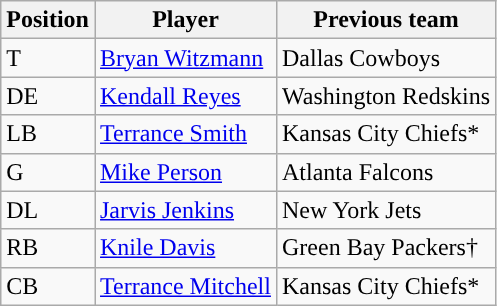<table class="wikitable">
<tr>
<th>Position</th>
<th>Player</th>
<th>Previous team</th>
</tr>
<tr>
<td>T</td>
<td><a href='#'>Bryan Witzmann</a></td>
<td>Dallas Cowboys</td>
</tr>
<tr>
<td>DE</td>
<td><a href='#'>Kendall Reyes</a></td>
<td>Washington Redskins</td>
</tr>
<tr>
<td>LB</td>
<td><a href='#'>Terrance Smith</a></td>
<td>Kansas City Chiefs*</td>
</tr>
<tr>
<td>G</td>
<td><a href='#'>Mike Person</a></td>
<td>Atlanta Falcons</td>
</tr>
<tr>
<td>DL</td>
<td><a href='#'>Jarvis Jenkins</a></td>
<td>New York Jets</td>
</tr>
<tr>
<td>RB</td>
<td><a href='#'>Knile Davis</a></td>
<td>Green Bay Packers†</td>
</tr>
<tr>
<td>CB</td>
<td><a href='#'>Terrance Mitchell</a></td>
<td>Kansas City Chiefs*</td>
</tr>
</table>
